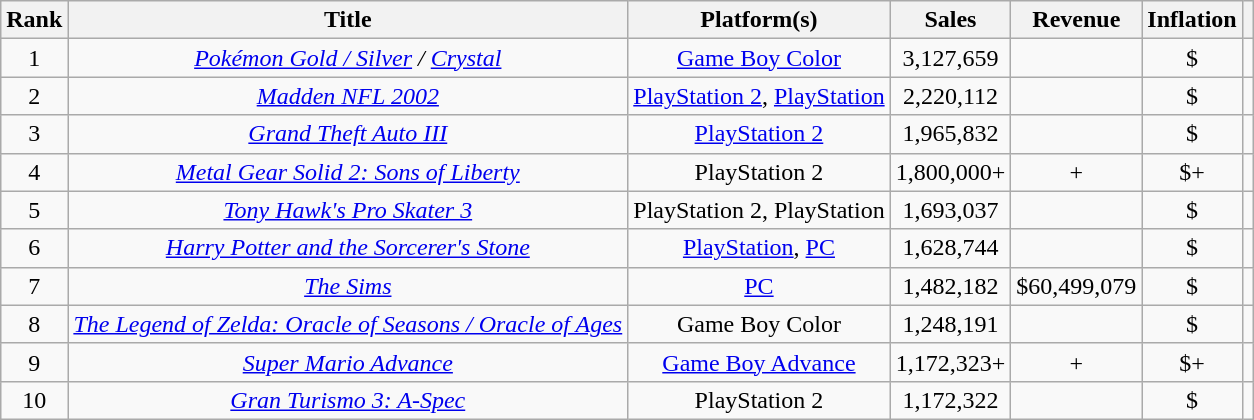<table class="wikitable sortable" style="text-align:center">
<tr>
<th>Rank</th>
<th>Title</th>
<th>Platform(s)</th>
<th>Sales</th>
<th>Revenue</th>
<th>Inflation</th>
<th class="unsortable"></th>
</tr>
<tr>
<td>1</td>
<td><em><a href='#'>Pokémon Gold / Silver</a> / <a href='#'>Crystal</a></em></td>
<td><a href='#'>Game Boy Color</a></td>
<td>3,127,659</td>
<td></td>
<td>$</td>
<td></td>
</tr>
<tr>
<td>2</td>
<td><em><a href='#'>Madden NFL 2002</a></em></td>
<td><a href='#'>PlayStation 2</a>, <a href='#'>PlayStation</a></td>
<td>2,220,112</td>
<td></td>
<td>$</td>
<td></td>
</tr>
<tr>
<td>3</td>
<td><em><a href='#'>Grand Theft Auto III</a></em></td>
<td><a href='#'>PlayStation 2</a></td>
<td>1,965,832</td>
<td></td>
<td>$</td>
<td></td>
</tr>
<tr>
<td>4</td>
<td><em><a href='#'>Metal Gear Solid 2: Sons of Liberty</a></em></td>
<td>PlayStation 2</td>
<td>1,800,000+</td>
<td>+</td>
<td>$+</td>
<td></td>
</tr>
<tr>
<td>5</td>
<td><em><a href='#'>Tony Hawk's Pro Skater 3</a></em></td>
<td>PlayStation 2, PlayStation</td>
<td>1,693,037</td>
<td></td>
<td>$</td>
<td></td>
</tr>
<tr>
<td>6</td>
<td><em><a href='#'>Harry Potter and the Sorcerer's Stone</a></em></td>
<td><a href='#'>PlayStation</a>, <a href='#'>PC</a></td>
<td>1,628,744</td>
<td></td>
<td>$</td>
<td></td>
</tr>
<tr>
<td>7</td>
<td><em><a href='#'>The Sims</a></em></td>
<td><a href='#'>PC</a></td>
<td>1,482,182</td>
<td>$60,499,079</td>
<td>$</td>
<td></td>
</tr>
<tr>
<td>8</td>
<td><a href='#'><em>The Legend of Zelda: Oracle of Seasons / Oracle of Ages</em></a></td>
<td>Game Boy Color</td>
<td>1,248,191</td>
<td></td>
<td>$</td>
<td></td>
</tr>
<tr>
<td>9</td>
<td><em><a href='#'>Super Mario Advance</a></em></td>
<td><a href='#'>Game Boy Advance</a></td>
<td>1,172,323+</td>
<td>+</td>
<td>$+</td>
<td></td>
</tr>
<tr>
<td>10</td>
<td><em><a href='#'>Gran Turismo 3: A-Spec</a></em></td>
<td>PlayStation 2</td>
<td>1,172,322</td>
<td></td>
<td>$</td>
<td></td>
</tr>
</table>
